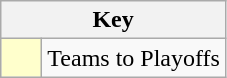<table class="wikitable" style="text-align: center;">
<tr>
<th colspan=2>Key</th>
</tr>
<tr>
<td style="background:#ffffcc; width:20px;"></td>
<td align=left>Teams to Playoffs</td>
</tr>
</table>
